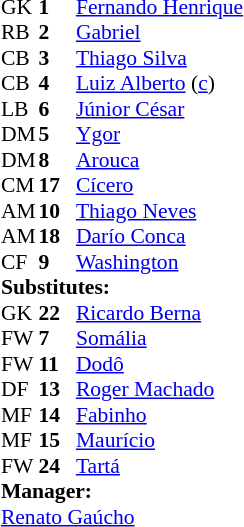<table style="font-size:90%; margin:0.2em auto;" cellspacing="0" cellpadding="0">
<tr>
<th width="25"></th>
<th width="25"></th>
</tr>
<tr>
<td>GK</td>
<td><strong>1</strong></td>
<td> <a href='#'>Fernando Henrique</a></td>
</tr>
<tr>
<td>RB</td>
<td><strong>2</strong></td>
<td> <a href='#'>Gabriel</a></td>
<td></td>
<td></td>
</tr>
<tr>
<td>CB</td>
<td><strong>3</strong></td>
<td> <a href='#'>Thiago Silva</a></td>
<td></td>
</tr>
<tr>
<td>CB</td>
<td><strong>4</strong></td>
<td> <a href='#'>Luiz Alberto</a> (<a href='#'>c</a>)</td>
<td></td>
</tr>
<tr>
<td>LB</td>
<td><strong>6</strong></td>
<td> <a href='#'>Júnior César</a></td>
</tr>
<tr>
<td>DM</td>
<td><strong>5</strong></td>
<td> <a href='#'>Ygor</a></td>
<td></td>
<td></td>
</tr>
<tr>
<td>DM</td>
<td><strong>8</strong></td>
<td> <a href='#'>Arouca</a></td>
<td></td>
<td></td>
</tr>
<tr>
<td>CM</td>
<td><strong>17</strong></td>
<td> <a href='#'>Cícero</a></td>
<td></td>
</tr>
<tr>
<td>AM</td>
<td><strong>10</strong></td>
<td> <a href='#'>Thiago Neves</a></td>
</tr>
<tr>
<td>AM</td>
<td><strong>18</strong></td>
<td> <a href='#'>Darío Conca</a></td>
</tr>
<tr>
<td>CF</td>
<td><strong>9</strong></td>
<td> <a href='#'>Washington</a></td>
</tr>
<tr>
<td colspan=3><strong>Substitutes:</strong></td>
</tr>
<tr>
<td>GK</td>
<td><strong>22</strong></td>
<td> <a href='#'>Ricardo Berna</a></td>
</tr>
<tr>
<td>FW</td>
<td><strong>7</strong></td>
<td> <a href='#'>Somália</a></td>
</tr>
<tr>
<td>FW</td>
<td><strong>11</strong></td>
<td> <a href='#'>Dodô</a></td>
<td></td>
<td></td>
</tr>
<tr>
<td>DF</td>
<td><strong>13</strong></td>
<td> <a href='#'>Roger Machado</a></td>
<td></td>
<td></td>
</tr>
<tr>
<td>MF</td>
<td><strong>14</strong></td>
<td> <a href='#'>Fabinho</a></td>
</tr>
<tr>
<td>MF</td>
<td><strong>15</strong></td>
<td> <a href='#'>Maurício</a></td>
<td></td>
<td></td>
</tr>
<tr>
<td>FW</td>
<td><strong>24</strong></td>
<td> <a href='#'>Tartá</a></td>
</tr>
<tr>
<td colspan=3><strong>Manager:</strong></td>
</tr>
<tr>
<td colspan=4> <a href='#'>Renato Gaúcho</a></td>
</tr>
</table>
